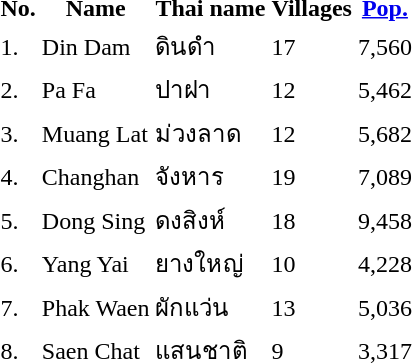<table>
<tr>
<th>No.</th>
<th>Name</th>
<th>Thai name</th>
<th>Villages</th>
<th><a href='#'>Pop.</a></th>
</tr>
<tr>
<td>1.</td>
<td>Din Dam</td>
<td>ดินดำ</td>
<td>17</td>
<td>7,560</td>
<td></td>
</tr>
<tr>
<td>2.</td>
<td>Pa Fa</td>
<td>ปาฝา</td>
<td>12</td>
<td>5,462</td>
<td></td>
</tr>
<tr>
<td>3.</td>
<td>Muang Lat</td>
<td>ม่วงลาด</td>
<td>12</td>
<td>5,682</td>
<td></td>
</tr>
<tr>
<td>4.</td>
<td>Changhan</td>
<td>จังหาร</td>
<td>19</td>
<td>7,089</td>
<td></td>
</tr>
<tr>
<td>5.</td>
<td>Dong Sing</td>
<td>ดงสิงห์</td>
<td>18</td>
<td>9,458</td>
<td></td>
</tr>
<tr>
<td>6.</td>
<td>Yang Yai</td>
<td>ยางใหญ่</td>
<td>10</td>
<td>4,228</td>
<td></td>
</tr>
<tr>
<td>7.</td>
<td>Phak Waen</td>
<td>ผักแว่น</td>
<td>13</td>
<td>5,036</td>
<td></td>
</tr>
<tr>
<td>8.</td>
<td>Saen Chat</td>
<td>แสนชาติ</td>
<td>9</td>
<td>3,317</td>
<td></td>
</tr>
</table>
